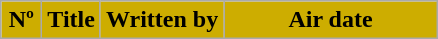<table class=wikitable style="background:#FFFFFF">
<tr>
<th style="background:#CDAD00; width:20px">Nº</th>
<th style="background:#CDAD00">Title</th>
<th style="background:#CDAD00">Written by</th>
<th style="background:#CDAD00; width:135px">Air date<br>











</th>
</tr>
</table>
